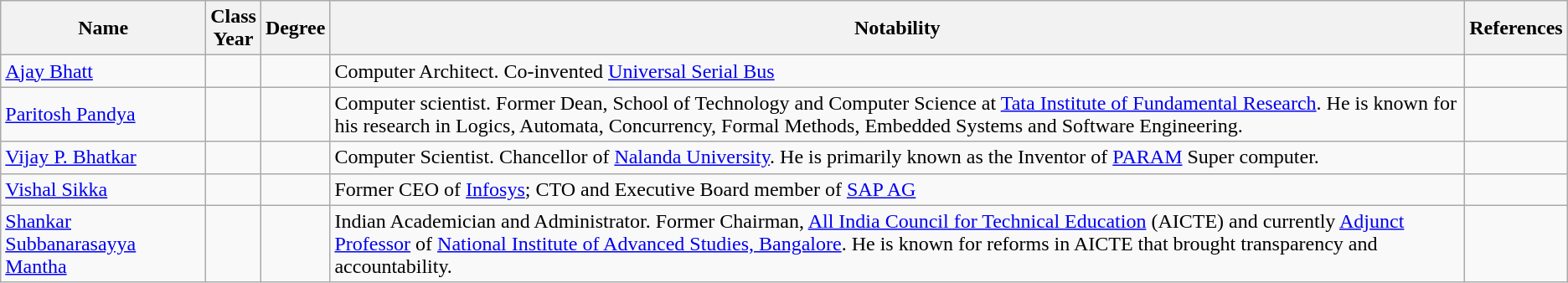<table class="wikitable">
<tr>
<th>Name</th>
<th>Class<br>Year</th>
<th>Degree</th>
<th>Notability</th>
<th>References</th>
</tr>
<tr>
<td><a href='#'>Ajay Bhatt</a></td>
<td></td>
<td></td>
<td>Computer Architect. Co-invented <a href='#'>Universal Serial Bus</a></td>
<td></td>
</tr>
<tr>
<td><a href='#'>Paritosh Pandya</a></td>
<td></td>
<td></td>
<td>Computer scientist. Former Dean, School of Technology and Computer Science at <a href='#'>Tata Institute of Fundamental Research</a>. He is known for his research in Logics, Automata, Concurrency, Formal Methods, Embedded Systems and Software Engineering.</td>
<td></td>
</tr>
<tr>
<td><a href='#'>Vijay P. Bhatkar</a></td>
<td></td>
<td></td>
<td>Computer Scientist. Chancellor of <a href='#'>Nalanda University</a>. He is primarily known as the Inventor of <a href='#'>PARAM</a> Super computer.</td>
<td></td>
</tr>
<tr>
<td><a href='#'>Vishal Sikka</a></td>
<td></td>
<td></td>
<td>Former CEO of <a href='#'>Infosys</a>; CTO and Executive Board member of <a href='#'>SAP AG</a></td>
<td></td>
</tr>
<tr>
<td><a href='#'>Shankar Subbanarasayya Mantha</a></td>
<td></td>
<td></td>
<td>Indian Academician and Administrator. Former Chairman, <a href='#'>All India Council for Technical Education</a> (AICTE) and currently <a href='#'>Adjunct Professor</a> of <a href='#'>National Institute of Advanced Studies, Bangalore</a>. He is known for reforms in AICTE that brought transparency and accountability.</td>
<td></td>
</tr>
</table>
